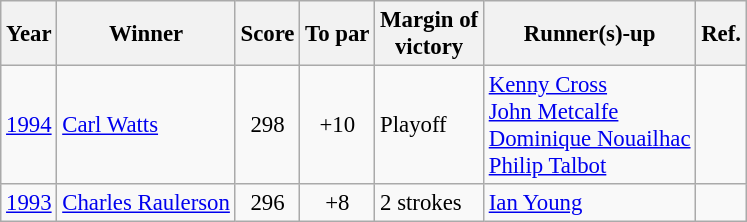<table class=wikitable style="font-size:95%">
<tr>
<th>Year</th>
<th>Winner</th>
<th>Score</th>
<th>To par</th>
<th>Margin of<br>victory</th>
<th>Runner(s)-up</th>
<th>Ref.</th>
</tr>
<tr>
<td><a href='#'>1994</a></td>
<td> <a href='#'>Carl Watts</a></td>
<td align=center>298</td>
<td align=center>+10</td>
<td>Playoff</td>
<td> <a href='#'>Kenny Cross</a><br> <a href='#'>John Metcalfe</a><br> <a href='#'>Dominique Nouailhac</a><br> <a href='#'>Philip Talbot</a></td>
<td></td>
</tr>
<tr>
<td><a href='#'>1993</a></td>
<td> <a href='#'>Charles Raulerson</a></td>
<td align=center>296</td>
<td align=center>+8</td>
<td>2 strokes</td>
<td> <a href='#'>Ian Young</a></td>
<td></td>
</tr>
</table>
